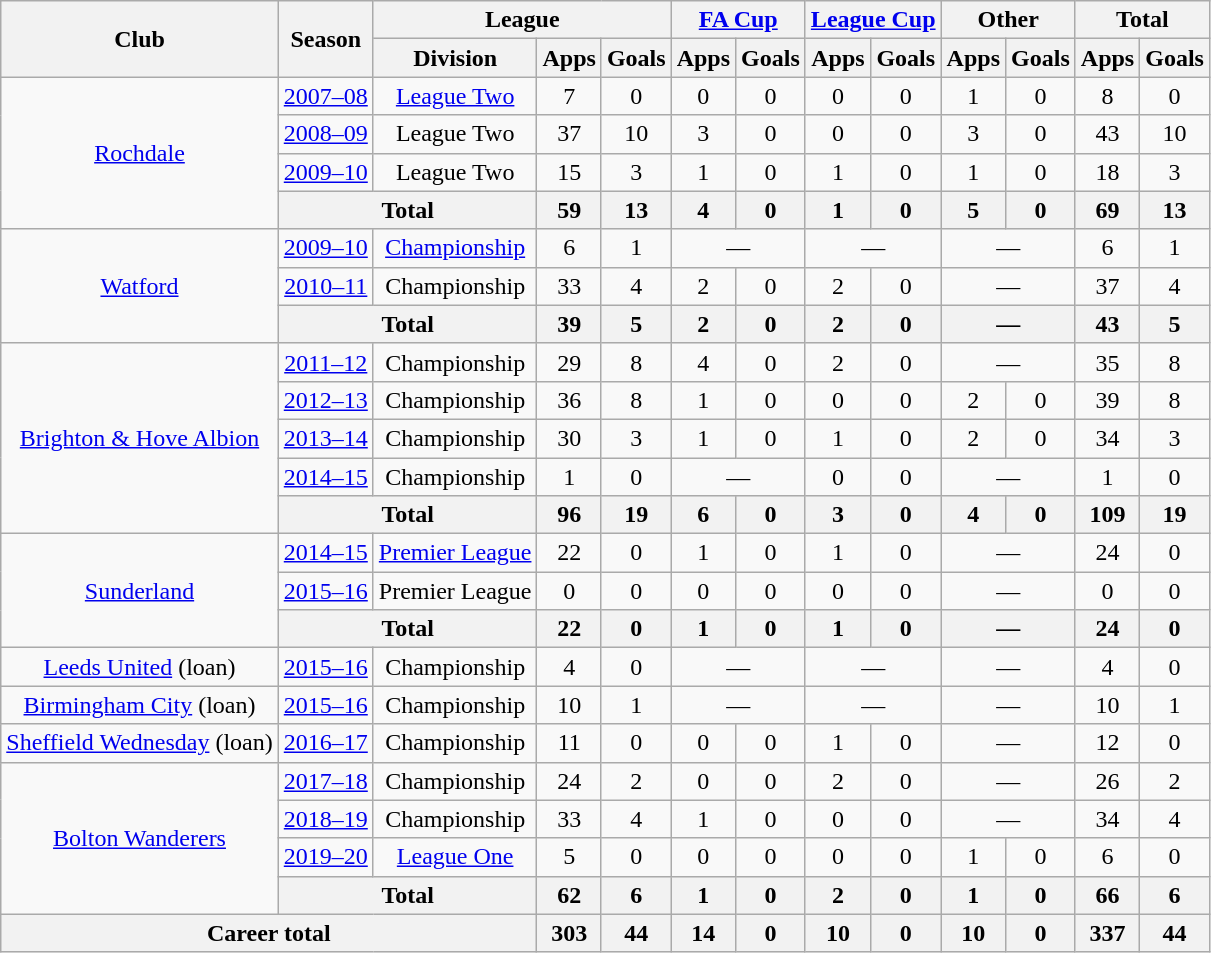<table class=wikitable style="text-align: center">
<tr>
<th rowspan=2>Club</th>
<th rowspan=2>Season</th>
<th colspan=3>League</th>
<th colspan=2><a href='#'>FA Cup</a></th>
<th colspan=2><a href='#'>League Cup</a></th>
<th colspan=2>Other</th>
<th colspan=2>Total</th>
</tr>
<tr>
<th scope="col">Division</th>
<th>Apps</th>
<th>Goals</th>
<th>Apps</th>
<th>Goals</th>
<th>Apps</th>
<th>Goals</th>
<th>Apps</th>
<th>Goals</th>
<th>Apps</th>
<th>Goals</th>
</tr>
<tr>
<td rowspan=4><a href='#'>Rochdale</a></td>
<td><a href='#'>2007–08</a></td>
<td><a href='#'>League Two</a></td>
<td>7</td>
<td>0</td>
<td>0</td>
<td>0</td>
<td>0</td>
<td>0</td>
<td>1</td>
<td>0</td>
<td>8</td>
<td>0</td>
</tr>
<tr>
<td><a href='#'>2008–09</a></td>
<td>League Two</td>
<td>37</td>
<td>10</td>
<td>3</td>
<td>0</td>
<td>0</td>
<td>0</td>
<td>3</td>
<td>0</td>
<td>43</td>
<td>10</td>
</tr>
<tr>
<td><a href='#'>2009–10</a></td>
<td>League Two</td>
<td>15</td>
<td>3</td>
<td>1</td>
<td>0</td>
<td>1</td>
<td>0</td>
<td>1</td>
<td>0</td>
<td>18</td>
<td>3</td>
</tr>
<tr>
<th colspan=2>Total</th>
<th>59</th>
<th>13</th>
<th>4</th>
<th>0</th>
<th>1</th>
<th>0</th>
<th>5</th>
<th>0</th>
<th>69</th>
<th>13</th>
</tr>
<tr>
<td rowspan=3><a href='#'>Watford</a></td>
<td><a href='#'>2009–10</a></td>
<td><a href='#'>Championship</a></td>
<td>6</td>
<td>1</td>
<td colspan=2>—</td>
<td colspan=2>—</td>
<td colspan=2>—</td>
<td>6</td>
<td>1</td>
</tr>
<tr>
<td><a href='#'>2010–11</a></td>
<td>Championship</td>
<td>33</td>
<td>4</td>
<td>2</td>
<td>0</td>
<td>2</td>
<td>0</td>
<td colspan=2>—</td>
<td>37</td>
<td>4</td>
</tr>
<tr>
<th colspan=2>Total</th>
<th>39</th>
<th>5</th>
<th>2</th>
<th>0</th>
<th>2</th>
<th>0</th>
<th colspan=2>—</th>
<th>43</th>
<th>5</th>
</tr>
<tr>
<td rowspan=5><a href='#'>Brighton & Hove Albion</a></td>
<td><a href='#'>2011–12</a></td>
<td>Championship</td>
<td>29</td>
<td>8</td>
<td>4</td>
<td>0</td>
<td>2</td>
<td>0</td>
<td colspan=2>—</td>
<td>35</td>
<td>8</td>
</tr>
<tr>
<td><a href='#'>2012–13</a></td>
<td>Championship</td>
<td>36</td>
<td>8</td>
<td>1</td>
<td>0</td>
<td>0</td>
<td>0</td>
<td>2</td>
<td>0</td>
<td>39</td>
<td>8</td>
</tr>
<tr>
<td><a href='#'>2013–14</a></td>
<td>Championship</td>
<td>30</td>
<td>3</td>
<td>1</td>
<td>0</td>
<td>1</td>
<td>0</td>
<td>2</td>
<td>0</td>
<td>34</td>
<td>3</td>
</tr>
<tr>
<td><a href='#'>2014–15</a></td>
<td>Championship</td>
<td>1</td>
<td>0</td>
<td colspan=2>—</td>
<td>0</td>
<td>0</td>
<td colspan=2>—</td>
<td>1</td>
<td>0</td>
</tr>
<tr>
<th colspan=2>Total</th>
<th>96</th>
<th>19</th>
<th>6</th>
<th>0</th>
<th>3</th>
<th>0</th>
<th>4</th>
<th>0</th>
<th>109</th>
<th>19</th>
</tr>
<tr>
<td rowspan=3><a href='#'>Sunderland</a></td>
<td><a href='#'>2014–15</a></td>
<td><a href='#'>Premier League</a></td>
<td>22</td>
<td>0</td>
<td>1</td>
<td>0</td>
<td>1</td>
<td>0</td>
<td colspan=2>—</td>
<td>24</td>
<td>0</td>
</tr>
<tr>
<td><a href='#'>2015–16</a></td>
<td>Premier League</td>
<td>0</td>
<td>0</td>
<td>0</td>
<td>0</td>
<td>0</td>
<td>0</td>
<td colspan=2>—</td>
<td>0</td>
<td>0</td>
</tr>
<tr>
<th colspan=2>Total</th>
<th>22</th>
<th>0</th>
<th>1</th>
<th>0</th>
<th>1</th>
<th>0</th>
<th colspan=2>—</th>
<th>24</th>
<th>0</th>
</tr>
<tr>
<td><a href='#'>Leeds United</a> (loan)</td>
<td><a href='#'>2015–16</a></td>
<td>Championship</td>
<td>4</td>
<td>0</td>
<td colspan=2>—</td>
<td colspan=2>—</td>
<td colspan=2>—</td>
<td>4</td>
<td>0</td>
</tr>
<tr>
<td><a href='#'>Birmingham City</a> (loan)</td>
<td><a href='#'>2015–16</a></td>
<td>Championship</td>
<td>10</td>
<td>1</td>
<td colspan=2>—</td>
<td colspan=2>—</td>
<td colspan=2>—</td>
<td>10</td>
<td>1</td>
</tr>
<tr>
<td><a href='#'>Sheffield Wednesday</a> (loan)</td>
<td><a href='#'>2016–17</a></td>
<td>Championship</td>
<td>11</td>
<td>0</td>
<td>0</td>
<td>0</td>
<td>1</td>
<td>0</td>
<td colspan=2>—</td>
<td>12</td>
<td>0</td>
</tr>
<tr>
<td rowspan=4><a href='#'>Bolton Wanderers</a></td>
<td><a href='#'>2017–18</a></td>
<td>Championship</td>
<td>24</td>
<td>2</td>
<td>0</td>
<td>0</td>
<td>2</td>
<td>0</td>
<td colspan=2>—</td>
<td>26</td>
<td>2</td>
</tr>
<tr>
<td><a href='#'>2018–19</a></td>
<td>Championship</td>
<td>33</td>
<td>4</td>
<td>1</td>
<td>0</td>
<td>0</td>
<td>0</td>
<td colspan=2>—</td>
<td>34</td>
<td>4</td>
</tr>
<tr>
<td><a href='#'>2019–20</a></td>
<td><a href='#'>League One</a></td>
<td>5</td>
<td>0</td>
<td>0</td>
<td>0</td>
<td>0</td>
<td>0</td>
<td>1</td>
<td>0</td>
<td>6</td>
<td>0</td>
</tr>
<tr>
<th colspan=2>Total</th>
<th>62</th>
<th>6</th>
<th>1</th>
<th>0</th>
<th>2</th>
<th>0</th>
<th>1</th>
<th>0</th>
<th>66</th>
<th>6</th>
</tr>
<tr>
<th colspan=3>Career total</th>
<th>303</th>
<th>44</th>
<th>14</th>
<th>0</th>
<th>10</th>
<th>0</th>
<th>10</th>
<th>0</th>
<th>337</th>
<th>44</th>
</tr>
</table>
